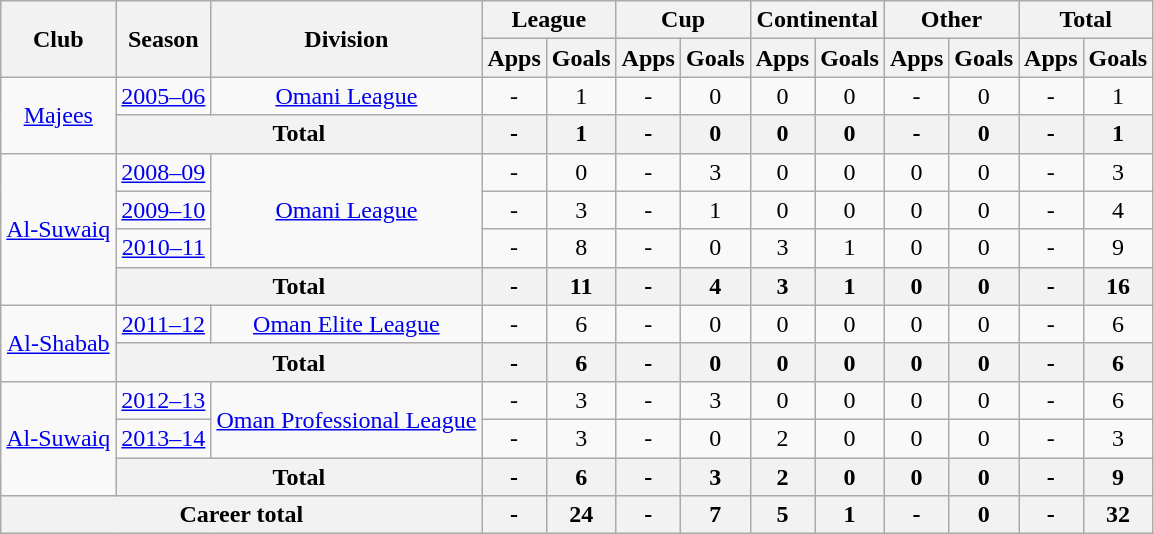<table class="wikitable" style="text-align: center;">
<tr>
<th rowspan="2">Club</th>
<th rowspan="2">Season</th>
<th rowspan="2">Division</th>
<th colspan="2">League</th>
<th colspan="2">Cup</th>
<th colspan="2">Continental</th>
<th colspan="2">Other</th>
<th colspan="2">Total</th>
</tr>
<tr>
<th>Apps</th>
<th>Goals</th>
<th>Apps</th>
<th>Goals</th>
<th>Apps</th>
<th>Goals</th>
<th>Apps</th>
<th>Goals</th>
<th>Apps</th>
<th>Goals</th>
</tr>
<tr>
<td rowspan="2"><a href='#'>Majees</a></td>
<td><a href='#'>2005–06</a></td>
<td rowspan="1"><a href='#'>Omani League</a></td>
<td>-</td>
<td>1</td>
<td>-</td>
<td>0</td>
<td>0</td>
<td>0</td>
<td>-</td>
<td>0</td>
<td>-</td>
<td>1</td>
</tr>
<tr>
<th colspan="2">Total</th>
<th>-</th>
<th>1</th>
<th>-</th>
<th>0</th>
<th>0</th>
<th>0</th>
<th>-</th>
<th>0</th>
<th>-</th>
<th>1</th>
</tr>
<tr>
<td rowspan="4"><a href='#'>Al-Suwaiq</a></td>
<td><a href='#'>2008–09</a></td>
<td rowspan="3"><a href='#'>Omani League</a></td>
<td>-</td>
<td>0</td>
<td>-</td>
<td>3</td>
<td>0</td>
<td>0</td>
<td>0</td>
<td>0</td>
<td>-</td>
<td>3</td>
</tr>
<tr>
<td><a href='#'>2009–10</a></td>
<td>-</td>
<td>3</td>
<td>-</td>
<td>1</td>
<td>0</td>
<td>0</td>
<td>0</td>
<td>0</td>
<td>-</td>
<td>4</td>
</tr>
<tr>
<td><a href='#'>2010–11</a></td>
<td>-</td>
<td>8</td>
<td>-</td>
<td>0</td>
<td>3</td>
<td>1</td>
<td>0</td>
<td>0</td>
<td>-</td>
<td>9</td>
</tr>
<tr>
<th colspan="2">Total</th>
<th>-</th>
<th>11</th>
<th>-</th>
<th>4</th>
<th>3</th>
<th>1</th>
<th>0</th>
<th>0</th>
<th>-</th>
<th>16</th>
</tr>
<tr>
<td rowspan="2"><a href='#'>Al-Shabab</a></td>
<td><a href='#'>2011–12</a></td>
<td rowspan="1"><a href='#'>Oman Elite League</a></td>
<td>-</td>
<td>6</td>
<td>-</td>
<td>0</td>
<td>0</td>
<td>0</td>
<td>0</td>
<td>0</td>
<td>-</td>
<td>6</td>
</tr>
<tr>
<th colspan="2">Total</th>
<th>-</th>
<th>6</th>
<th>-</th>
<th>0</th>
<th>0</th>
<th>0</th>
<th>0</th>
<th>0</th>
<th>-</th>
<th>6</th>
</tr>
<tr>
<td rowspan="3"><a href='#'>Al-Suwaiq</a></td>
<td><a href='#'>2012–13</a></td>
<td rowspan="2"><a href='#'>Oman Professional League</a></td>
<td>-</td>
<td>3</td>
<td>-</td>
<td>3</td>
<td>0</td>
<td>0</td>
<td>0</td>
<td>0</td>
<td>-</td>
<td>6</td>
</tr>
<tr>
<td><a href='#'>2013–14</a></td>
<td>-</td>
<td>3</td>
<td>-</td>
<td>0</td>
<td>2</td>
<td>0</td>
<td>0</td>
<td>0</td>
<td>-</td>
<td>3</td>
</tr>
<tr>
<th colspan="2">Total</th>
<th>-</th>
<th>6</th>
<th>-</th>
<th>3</th>
<th>2</th>
<th>0</th>
<th>0</th>
<th>0</th>
<th>-</th>
<th>9</th>
</tr>
<tr>
<th colspan="3">Career total</th>
<th>-</th>
<th>24</th>
<th>-</th>
<th>7</th>
<th>5</th>
<th>1</th>
<th>-</th>
<th>0</th>
<th>-</th>
<th>32</th>
</tr>
</table>
